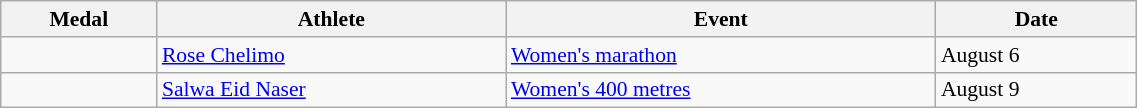<table class="wikitable" style="font-size:90%" width=60%>
<tr>
<th>Medal</th>
<th>Athlete</th>
<th>Event</th>
<th>Date</th>
</tr>
<tr>
<td></td>
<td><a href='#'>Rose Chelimo</a></td>
<td><a href='#'>Women's marathon</a></td>
<td>August 6</td>
</tr>
<tr>
<td></td>
<td><a href='#'>Salwa Eid Naser</a></td>
<td><a href='#'>Women's 400 metres</a></td>
<td>August 9</td>
</tr>
</table>
